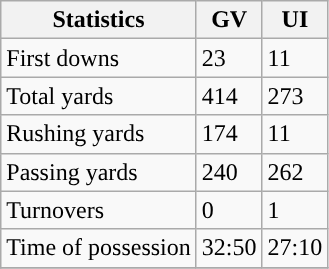<table class="wikitable" style="float: left;">
<tr>
<th>Statistics</th>
<th>GV</th>
<th>UI</th>
</tr>
<tr>
<td>First downs</td>
<td>23</td>
<td>11</td>
</tr>
<tr>
<td>Total yards</td>
<td>414</td>
<td>273</td>
</tr>
<tr>
<td>Rushing yards</td>
<td>174</td>
<td>11</td>
</tr>
<tr>
<td>Passing yards</td>
<td>240</td>
<td>262</td>
</tr>
<tr>
<td>Turnovers</td>
<td>0</td>
<td>1</td>
</tr>
<tr>
<td>Time of possession</td>
<td>32:50</td>
<td>27:10</td>
</tr>
<tr>
</tr>
</table>
